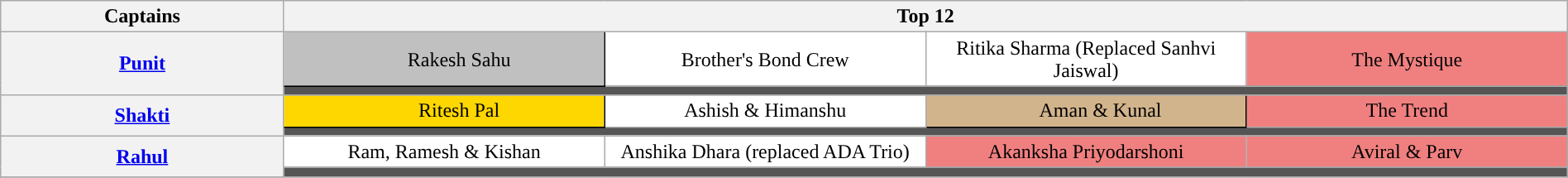<table class="wikitable" style="text-align:center; width:100%;">
<tr>
<th style="width:15%;">Captains</th>
<th style="width:85%;" colspan="5">Top 12</th>
</tr>
<tr>
<th rowspan="2"><a href='#'>Punit</a></th>
<td style="background:silver; border:1px solid black">      Rakesh Sahu</td>
<td style="background:white; width:17%" style="background:#FFB6C1">Brother's Bond Crew</td>
<td style="background:white; width:17%" style="background:#FFB6C1">Ritika Sharma (Replaced Sanhvi Jaiswal)</td>
<td style="background:#F08080; width:17%">The Mystique</td>
</tr>
<tr>
<td colspan="5" style="background:#555;"></td>
</tr>
<tr>
<th rowspan="2"><a href='#'>Shakti</a></th>
<td style="background:gold; border:1px solid black">      Ritesh Pal</td>
<td style="background:white; width:17%" style="background:#FFB6C1">Ashish & Himanshu</td>
<td style="background:tan; border:1px solid black">      Aman & Kunal</td>
<td style="background:#F08080; width:17%">The Trend</td>
</tr>
<tr>
<td colspan="5" style="background:#555;"></td>
</tr>
<tr>
<th rowspan="2";><a href='#'>Rahul</a></th>
<td style="background:white; width:17%" style="background:#FFB6C1">Ram, Ramesh & Kishan</td>
<td style="background:white; width:17%">Anshika Dhara (replaced ADA Trio)</td>
<td style="background:#F08080; width:17%">Akanksha Priyodarshoni</td>
<td style="background:#F08080; width:17%">Aviral & Parv</td>
</tr>
<tr>
<td colspan="5" style="background:#555;"></td>
</tr>
<tr>
</tr>
</table>
